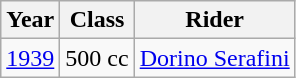<table class="wikitable">
<tr>
<th>Year</th>
<th>Class</th>
<th>Rider</th>
</tr>
<tr>
<td><a href='#'>1939</a></td>
<td>500 cc</td>
<td> <a href='#'>Dorino Serafini</a></td>
</tr>
</table>
